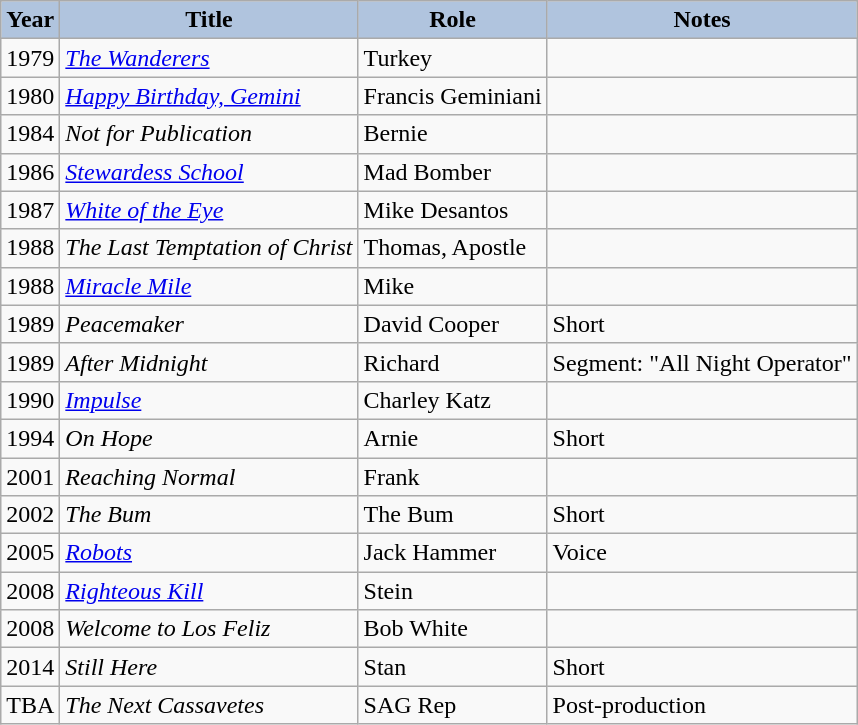<table class="wikitable">
<tr style="text-align:center;">
<th style="background:#B0C4DE;">Year</th>
<th style="background:#B0C4DE;">Title</th>
<th style="background:#B0C4DE;">Role</th>
<th style="background:#B0C4DE;">Notes</th>
</tr>
<tr>
<td>1979</td>
<td><em><a href='#'>The Wanderers</a></em></td>
<td>Turkey</td>
<td></td>
</tr>
<tr>
<td>1980</td>
<td><em><a href='#'>Happy Birthday, Gemini</a></em></td>
<td>Francis Geminiani</td>
<td></td>
</tr>
<tr>
<td>1984</td>
<td><em>Not for Publication</em></td>
<td>Bernie</td>
<td></td>
</tr>
<tr>
<td>1986</td>
<td><em><a href='#'>Stewardess School</a></em></td>
<td>Mad Bomber</td>
<td></td>
</tr>
<tr>
<td>1987</td>
<td><em><a href='#'>White of the Eye</a></em></td>
<td>Mike Desantos</td>
<td></td>
</tr>
<tr>
<td>1988</td>
<td><em>The Last Temptation of Christ</em></td>
<td>Thomas, Apostle</td>
<td></td>
</tr>
<tr>
<td>1988</td>
<td><em><a href='#'>Miracle Mile</a></em></td>
<td>Mike</td>
<td></td>
</tr>
<tr>
<td>1989</td>
<td><em>Peacemaker</em></td>
<td>David Cooper</td>
<td>Short</td>
</tr>
<tr>
<td>1989</td>
<td><em>After Midnight</em></td>
<td>Richard</td>
<td>Segment: "All Night Operator"</td>
</tr>
<tr>
<td>1990</td>
<td><em><a href='#'>Impulse</a></em></td>
<td>Charley Katz</td>
<td></td>
</tr>
<tr>
<td>1994</td>
<td><em>On Hope</em></td>
<td>Arnie</td>
<td>Short</td>
</tr>
<tr>
<td>2001</td>
<td><em>Reaching Normal</em></td>
<td>Frank</td>
<td></td>
</tr>
<tr>
<td>2002</td>
<td><em>The Bum</em></td>
<td>The Bum</td>
<td>Short</td>
</tr>
<tr>
<td>2005</td>
<td><em><a href='#'>Robots</a></em></td>
<td>Jack Hammer</td>
<td>Voice</td>
</tr>
<tr>
<td>2008</td>
<td><em><a href='#'>Righteous Kill</a></em></td>
<td>Stein</td>
<td></td>
</tr>
<tr>
<td>2008</td>
<td><em>Welcome to Los Feliz</em></td>
<td>Bob White</td>
<td></td>
</tr>
<tr>
<td>2014</td>
<td><em>Still Here</em></td>
<td>Stan</td>
<td>Short</td>
</tr>
<tr>
<td>TBA</td>
<td><em>The Next Cassavetes</em></td>
<td>SAG Rep</td>
<td>Post-production</td>
</tr>
</table>
